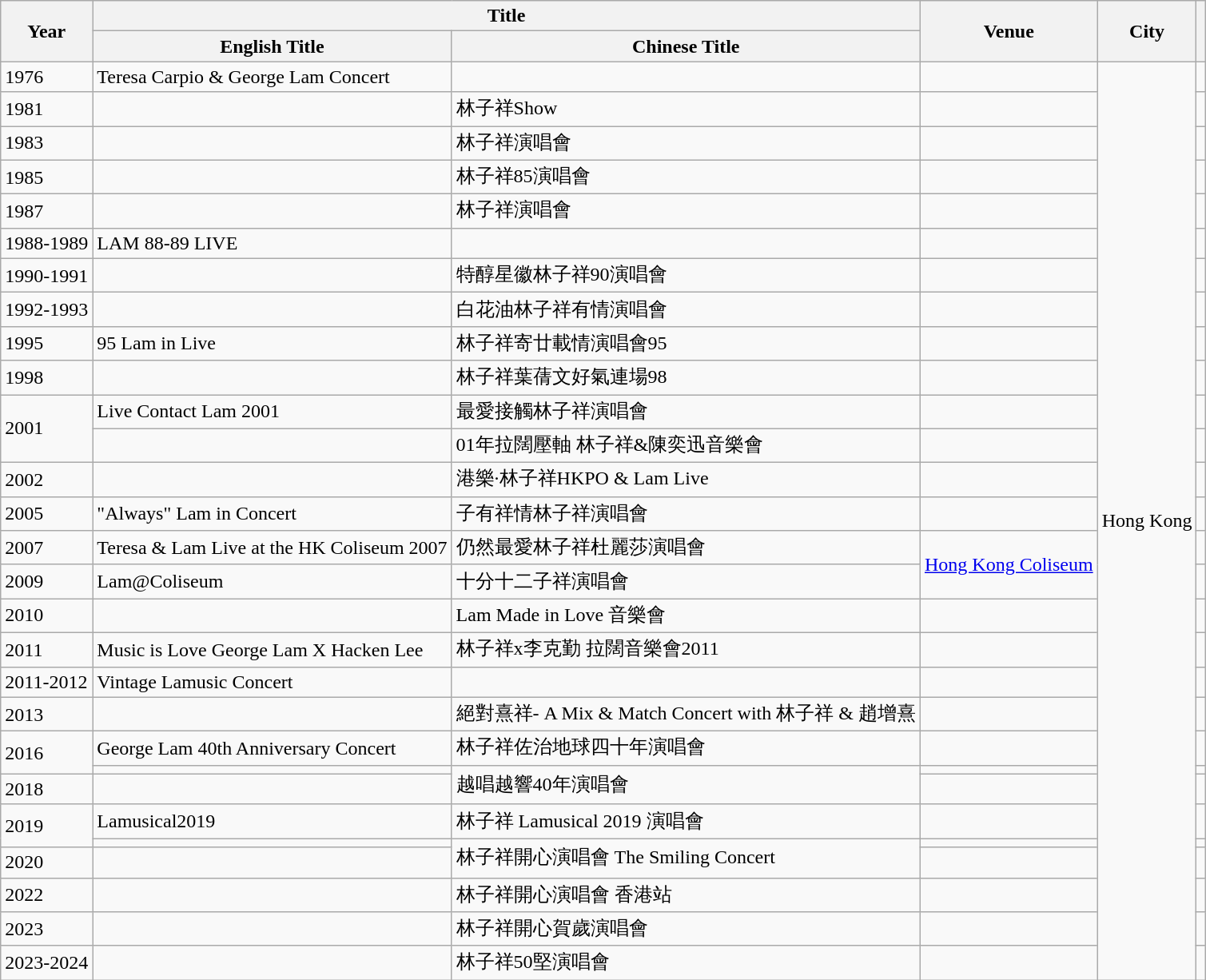<table class="wikitable sortable">
<tr>
<th rowspan="2">Year</th>
<th colspan="2">Title</th>
<th rowspan="2">Venue</th>
<th rowspan="2">City</th>
<th ! rowspan="2" class="unsortable"></th>
</tr>
<tr>
<th class="unsortable">English Title</th>
<th class="unsortable">Chinese Title</th>
</tr>
<tr>
<td>1976</td>
<td>Teresa Carpio & George Lam Concert</td>
<td></td>
<td></td>
<td rowspan="29">Hong Kong</td>
<td></td>
</tr>
<tr>
<td>1981</td>
<td></td>
<td>林子祥Show</td>
<td></td>
<td></td>
</tr>
<tr>
<td>1983</td>
<td></td>
<td>林子祥演唱會</td>
<td></td>
<td></td>
</tr>
<tr>
<td>1985</td>
<td></td>
<td>林子祥85演唱會</td>
<td></td>
<td></td>
</tr>
<tr>
<td>1987</td>
<td></td>
<td>林子祥演唱會</td>
<td></td>
<td></td>
</tr>
<tr>
<td>1988-1989</td>
<td>LAM 88-89 LIVE</td>
<td></td>
<td></td>
<td></td>
</tr>
<tr>
<td>1990-1991</td>
<td></td>
<td>特醇星徽林子祥90演唱會</td>
<td></td>
<td></td>
</tr>
<tr>
<td>1992-1993</td>
<td></td>
<td>白花油林子祥有情演唱會</td>
<td></td>
<td></td>
</tr>
<tr>
<td>1995</td>
<td>95 Lam in Live</td>
<td>林子祥寄廿載情演唱會95</td>
<td></td>
<td></td>
</tr>
<tr>
<td>1998</td>
<td></td>
<td>林子祥葉蒨文好氣連場98</td>
<td></td>
<td></td>
</tr>
<tr>
<td rowspan="2">2001</td>
<td>Live Contact Lam 2001</td>
<td>最愛接觸林子祥演唱會</td>
<td></td>
<td></td>
</tr>
<tr>
<td></td>
<td>01年拉闊壓軸 林子祥&陳奕迅音樂會</td>
<td></td>
<td></td>
</tr>
<tr>
<td>2002</td>
<td></td>
<td>港樂·林子祥HKPO & Lam Live</td>
<td></td>
<td></td>
</tr>
<tr>
<td>2005</td>
<td>"Always" Lam in Concert</td>
<td>子有祥情林子祥演唱會</td>
<td></td>
<td></td>
</tr>
<tr>
<td>2007</td>
<td>Teresa & Lam Live at the HK Coliseum 2007</td>
<td>仍然最愛林子祥杜麗莎演唱會</td>
<td rowspan="2"><a href='#'>Hong Kong Coliseum</a></td>
<td></td>
</tr>
<tr>
<td>2009</td>
<td>Lam@Coliseum</td>
<td>十分十二子祥演唱會</td>
<td></td>
</tr>
<tr>
<td>2010</td>
<td></td>
<td>Lam Made in Love 音樂會</td>
<td></td>
<td></td>
</tr>
<tr>
<td>2011</td>
<td>Music is Love George Lam X Hacken Lee</td>
<td>林子祥x李克勤 拉闊音樂會2011</td>
<td></td>
<td></td>
</tr>
<tr>
<td>2011-2012</td>
<td>Vintage Lamusic Concert</td>
<td></td>
<td></td>
<td></td>
</tr>
<tr>
<td>2013</td>
<td></td>
<td>絕對熹祥- A Mix & Match Concert with 林子祥 & 趙增熹</td>
<td></td>
<td></td>
</tr>
<tr>
<td rowspan="2">2016</td>
<td>George Lam 40th Anniversary Concert</td>
<td>林子祥佐治地球四十年演唱會</td>
<td></td>
<td></td>
</tr>
<tr>
<td></td>
<td rowspan="2">越唱越響40年演唱會</td>
<td></td>
<td></td>
</tr>
<tr>
<td>2018</td>
<td></td>
<td></td>
<td></td>
</tr>
<tr>
<td rowspan="2">2019</td>
<td>Lamusical2019</td>
<td>林子祥 Lamusical 2019 演唱會</td>
<td></td>
<td></td>
</tr>
<tr>
<td></td>
<td rowspan="2">林子祥開心演唱會 The Smiling Concert</td>
<td></td>
<td></td>
</tr>
<tr>
<td>2020</td>
<td></td>
<td></td>
<td></td>
</tr>
<tr>
<td>2022</td>
<td></td>
<td>林子祥開心演唱會 香港站</td>
<td></td>
<td></td>
</tr>
<tr>
<td>2023</td>
<td></td>
<td>林子祥開心賀歲演唱會</td>
<td></td>
<td></td>
</tr>
<tr>
<td>2023-2024</td>
<td></td>
<td>林子祥50堅演唱會</td>
<td></td>
<td></td>
</tr>
</table>
